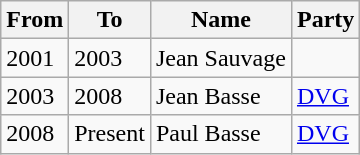<table class="wikitable">
<tr>
<th>From</th>
<th>To</th>
<th>Name</th>
<th>Party</th>
</tr>
<tr>
<td>2001</td>
<td>2003</td>
<td>Jean Sauvage</td>
<td></td>
</tr>
<tr>
<td>2003</td>
<td>2008</td>
<td>Jean Basse</td>
<td><a href='#'>DVG</a></td>
</tr>
<tr>
<td>2008</td>
<td>Present</td>
<td>Paul Basse</td>
<td><a href='#'>DVG</a></td>
</tr>
</table>
